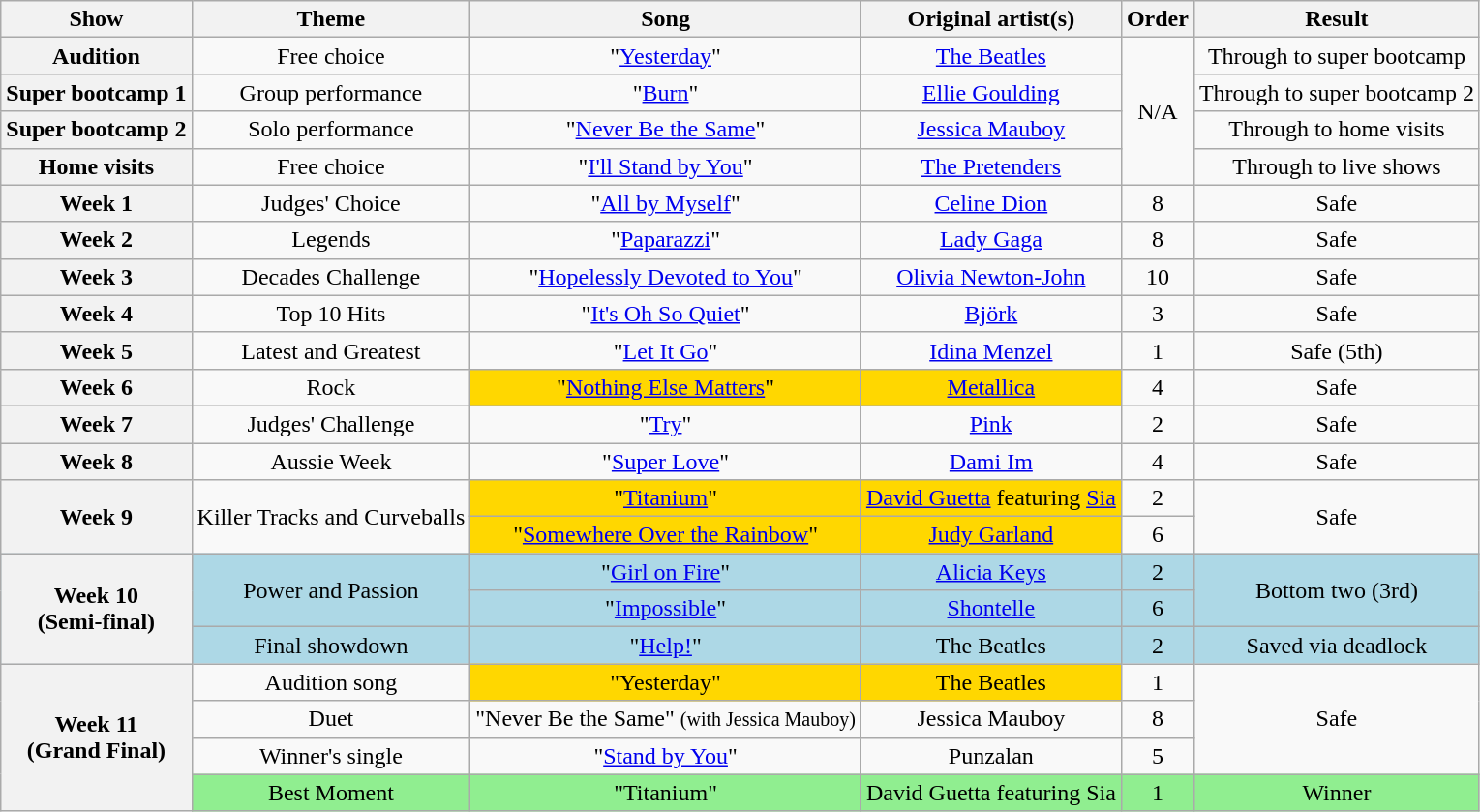<table class="wikitable collapsible collapsed" style="text-align:center;">
<tr>
<th scope="col">Show</th>
<th scope="col">Theme</th>
<th scope="col">Song</th>
<th scope="col">Original artist(s)</th>
<th scope="col">Order</th>
<th scope="col">Result</th>
</tr>
<tr>
<th scope="row">Audition</th>
<td>Free choice</td>
<td>"<a href='#'>Yesterday</a>"</td>
<td><a href='#'>The Beatles</a></td>
<td rowspan="4">N/A</td>
<td>Through to super bootcamp</td>
</tr>
<tr>
<th scope="row">Super bootcamp 1</th>
<td>Group performance</td>
<td>"<a href='#'>Burn</a>"</td>
<td><a href='#'>Ellie Goulding</a></td>
<td>Through to super bootcamp 2</td>
</tr>
<tr>
<th scope="row">Super bootcamp 2</th>
<td>Solo performance</td>
<td>"<a href='#'>Never Be the Same</a>"</td>
<td><a href='#'>Jessica Mauboy</a></td>
<td>Through to home visits</td>
</tr>
<tr>
<th scope="row">Home visits</th>
<td>Free choice</td>
<td>"<a href='#'>I'll Stand by You</a>"</td>
<td><a href='#'>The Pretenders</a></td>
<td>Through to live shows</td>
</tr>
<tr>
<th scope="row">Week 1</th>
<td>Judges' Choice</td>
<td>"<a href='#'>All by Myself</a>"</td>
<td><a href='#'>Celine Dion</a></td>
<td>8</td>
<td>Safe</td>
</tr>
<tr>
<th scope="row">Week 2</th>
<td>Legends</td>
<td>"<a href='#'>Paparazzi</a>"</td>
<td><a href='#'>Lady Gaga</a></td>
<td>8</td>
<td>Safe</td>
</tr>
<tr>
<th scope="row">Week 3</th>
<td>Decades Challenge</td>
<td>"<a href='#'>Hopelessly Devoted to You</a>"</td>
<td><a href='#'>Olivia Newton-John</a></td>
<td>10</td>
<td>Safe</td>
</tr>
<tr>
<th scope="row">Week 4</th>
<td>Top 10 Hits</td>
<td>"<a href='#'>It's Oh So Quiet</a>"</td>
<td><a href='#'>Björk</a></td>
<td>3</td>
<td>Safe</td>
</tr>
<tr>
<th scope="row">Week 5</th>
<td>Latest and Greatest</td>
<td>"<a href='#'>Let It Go</a>"</td>
<td><a href='#'>Idina Menzel</a></td>
<td>1</td>
<td>Safe (5th)</td>
</tr>
<tr>
<th scope="row">Week 6</th>
<td>Rock</td>
<td style="background:gold;">"<a href='#'>Nothing Else Matters</a>"</td>
<td style="background:gold;"><a href='#'>Metallica</a></td>
<td>4</td>
<td>Safe</td>
</tr>
<tr>
<th scope="row">Week 7</th>
<td>Judges' Challenge</td>
<td>"<a href='#'>Try</a>"</td>
<td><a href='#'>Pink</a></td>
<td>2</td>
<td>Safe</td>
</tr>
<tr>
<th scope="row">Week 8</th>
<td>Aussie Week</td>
<td>"<a href='#'>Super Love</a>"</td>
<td><a href='#'>Dami Im</a></td>
<td>4</td>
<td>Safe</td>
</tr>
<tr>
<th scope="row" rowspan="2">Week 9</th>
<td rowspan="2">Killer Tracks and Curveballs</td>
<td style="background:gold;">"<a href='#'>Titanium</a>"</td>
<td style="background:gold;"><a href='#'>David Guetta</a> featuring <a href='#'>Sia</a></td>
<td>2</td>
<td rowspan="2">Safe</td>
</tr>
<tr>
<td style="background:gold;">"<a href='#'>Somewhere Over the Rainbow</a>"</td>
<td style="background:gold;"><a href='#'>Judy Garland</a></td>
<td>6</td>
</tr>
<tr style="background:lightblue;">
<th scope="row" rowspan="3">Week 10<br>(Semi-final)</th>
<td rowspan="2">Power and Passion</td>
<td>"<a href='#'>Girl on Fire</a>"</td>
<td><a href='#'>Alicia Keys</a></td>
<td>2</td>
<td rowspan="2">Bottom two (3rd)</td>
</tr>
<tr style="background:lightblue;">
<td>"<a href='#'>Impossible</a>"</td>
<td><a href='#'>Shontelle</a></td>
<td>6</td>
</tr>
<tr style="background:lightblue;">
<td>Final showdown</td>
<td>"<a href='#'>Help!</a>"</td>
<td>The Beatles</td>
<td>2</td>
<td>Saved via deadlock</td>
</tr>
<tr>
<th scope="row" rowspan="4">Week 11<br>(Grand Final)</th>
<td>Audition song</td>
<td style="background:gold;">"Yesterday"</td>
<td style="background:gold;">The Beatles</td>
<td>1</td>
<td rowspan="3">Safe</td>
</tr>
<tr>
<td>Duet</td>
<td>"Never Be the Same" <small>(with Jessica Mauboy)</small></td>
<td>Jessica Mauboy</td>
<td>8</td>
</tr>
<tr>
<td>Winner's single</td>
<td>"<a href='#'>Stand by You</a>"</td>
<td>Punzalan</td>
<td>5</td>
</tr>
<tr style="background:lightgreen;">
<td>Best Moment</td>
<td>"Titanium"</td>
<td>David Guetta featuring Sia</td>
<td>1</td>
<td>Winner</td>
</tr>
</table>
